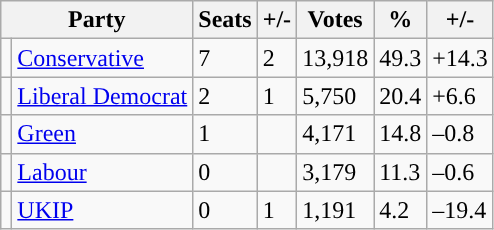<table class="wikitable sortable">
<tr>
<th colspan="2">Party</th>
<th>Seats</th>
<th>+/-</th>
<th>Votes</th>
<th>%</th>
<th>+/-</th>
</tr>
<tr>
<td style="background-color: "></td>
<td><a href='#'>Conservative</a></td>
<td>7</td>
<td> 2</td>
<td>13,918</td>
<td>49.3</td>
<td><span>+14.3</span></td>
</tr>
<tr>
<td style="background-color: "></td>
<td><a href='#'>Liberal Democrat</a></td>
<td>2</td>
<td> 1</td>
<td>5,750</td>
<td>20.4</td>
<td><span>+6.6</span></td>
</tr>
<tr>
<td style="background-color: "></td>
<td><a href='#'>Green</a></td>
<td>1</td>
<td></td>
<td>4,171</td>
<td>14.8</td>
<td><span>–0.8</span></td>
</tr>
<tr>
<td style="background-color: "></td>
<td><a href='#'>Labour</a></td>
<td>0</td>
<td></td>
<td>3,179</td>
<td>11.3</td>
<td><span>–0.6</span></td>
</tr>
<tr>
<td style="background-color: "></td>
<td><a href='#'>UKIP</a></td>
<td>0</td>
<td> 1</td>
<td>1,191</td>
<td>4.2</td>
<td><span>–19.4</span></td>
</tr>
</table>
